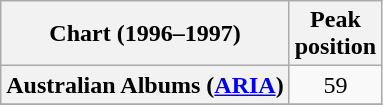<table class="wikitable sortable plainrowheaders" style="text-align:center">
<tr>
<th scope="col">Chart (1996–1997)</th>
<th scope="col">Peak<br>position</th>
</tr>
<tr>
<th scope="row">Australian Albums (<a href='#'>ARIA</a>)</th>
<td>59</td>
</tr>
<tr>
</tr>
<tr>
</tr>
</table>
